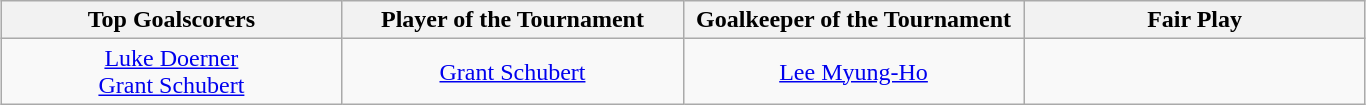<table class=wikitable style="margin:auto; text-align:center">
<tr>
<th style="width: 220px;">Top Goalscorers</th>
<th style="width: 220px;">Player of the Tournament</th>
<th style="width: 220px;">Goalkeeper of the Tournament</th>
<th style="width: 220px;">Fair Play</th>
</tr>
<tr>
<td> <a href='#'>Luke Doerner</a><br> <a href='#'>Grant Schubert</a></td>
<td> <a href='#'>Grant Schubert</a></td>
<td> <a href='#'>Lee Myung-Ho</a></td>
<td></td>
</tr>
</table>
